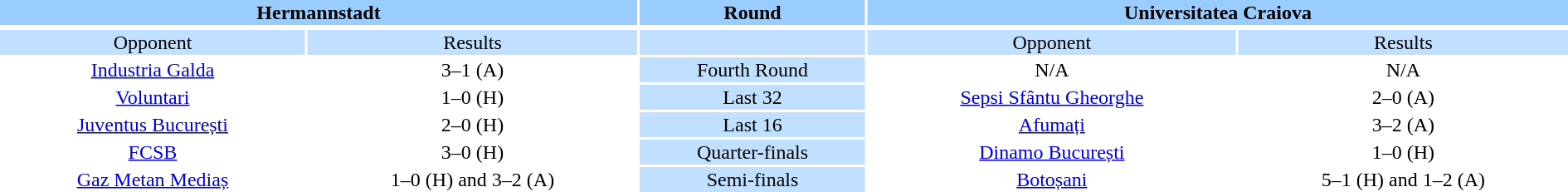<table width="100%" style="text-align:center">
<tr valign=top bgcolor=#99ccff>
<th colspan=2 style="width:1*">Hermannstadt</th>
<th><strong>Round</strong></th>
<th colspan=2 style="width:1*">Universitatea Craiova</th>
</tr>
<tr>
</tr>
<tr valign=top bgcolor=#c1e0ff>
<td>Opponent</td>
<td>Results</td>
<td bgcolor=#c1e0ff></td>
<td>Opponent</td>
<td>Results</td>
</tr>
<tr>
<td><a href='#'>Industria Galda</a></td>
<td>3–1 (A)</td>
<td bgcolor=#c1e0ff>Fourth Round</td>
<td>N/A</td>
<td>N/A</td>
</tr>
<tr>
<td><a href='#'>Voluntari</a></td>
<td>1–0  (H)</td>
<td bgcolor=#c1e0ff>Last 32</td>
<td><a href='#'>Sepsi Sfântu Gheorghe</a></td>
<td>2–0 (A)</td>
</tr>
<tr>
<td><a href='#'>Juventus București</a></td>
<td>2–0  (H)</td>
<td bgcolor=#c1e0ff>Last 16</td>
<td><a href='#'>Afumați</a></td>
<td>3–2  (A)</td>
</tr>
<tr>
<td><a href='#'>FCSB</a></td>
<td>3–0  (H)</td>
<td bgcolor=#c1e0ff>Quarter-finals</td>
<td><a href='#'>Dinamo București</a></td>
<td>1–0  (H)</td>
</tr>
<tr>
<td><a href='#'>Gaz Metan Mediaș</a></td>
<td>1–0 (H) and 3–2 (A)</td>
<td bgcolor=#c1e0ff>Semi-finals</td>
<td><a href='#'>Botoșani</a></td>
<td>5–1 (H) and 1–2 (A)</td>
</tr>
</table>
